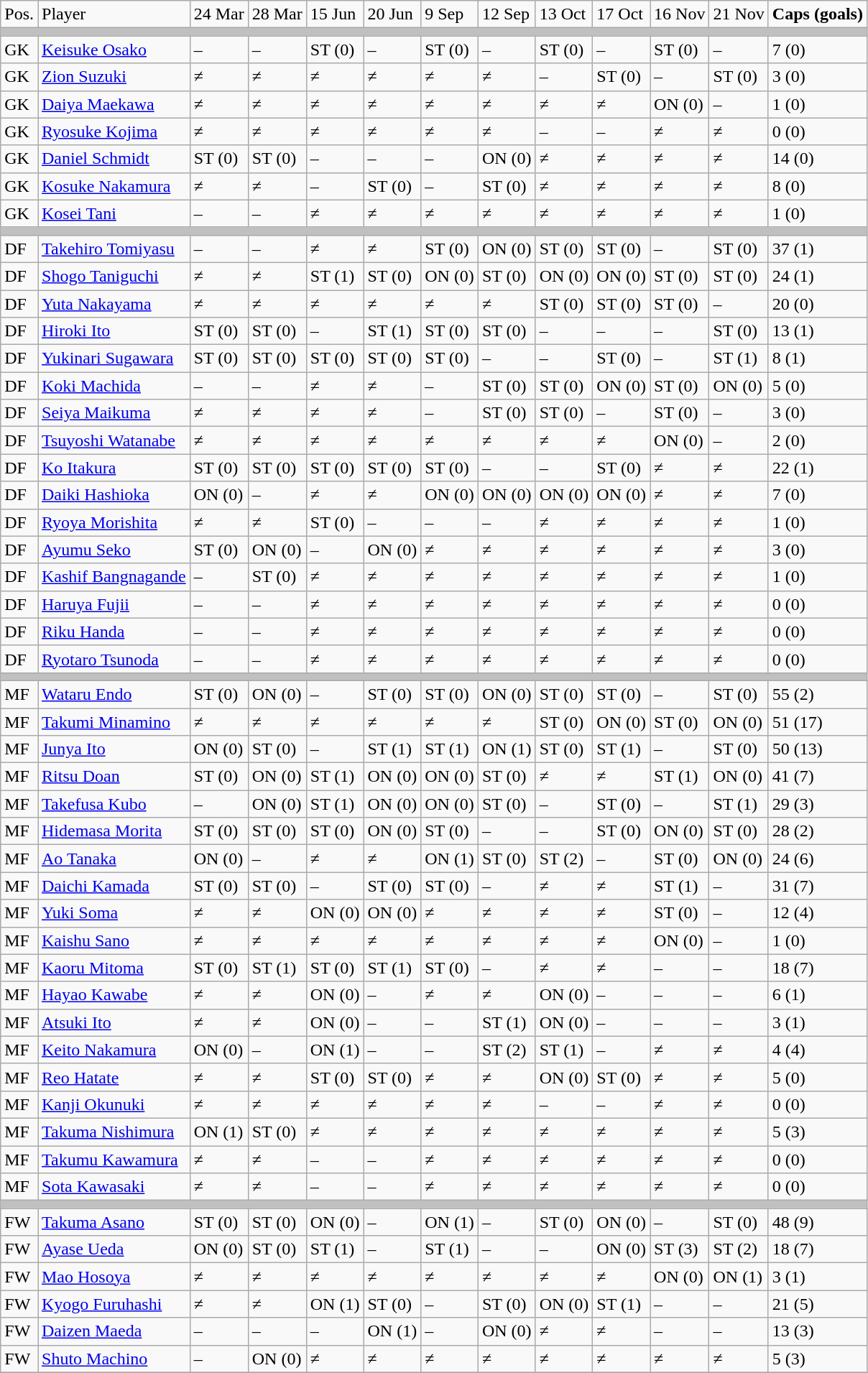<table class="wikitable" style="text-align:left;" bgcolor="yellow">
<tr>
<td>Pos.</td>
<td>Player</td>
<td>24 Mar</td>
<td>28 Mar</td>
<td>15 Jun</td>
<td>20 Jun</td>
<td>9 Sep</td>
<td>12 Sep</td>
<td>13 Oct</td>
<td>17 Oct</td>
<td>16 Nov</td>
<td>21 Nov</td>
<td><strong>Caps (goals)</strong></td>
</tr>
<tr>
<td colspan="13" bgcolor="silver"></td>
</tr>
<tr>
<td>GK</td>
<td><a href='#'>Keisuke Osako</a></td>
<td>–</td>
<td>–</td>
<td>ST (0)</td>
<td>–</td>
<td>ST (0)</td>
<td>–</td>
<td>ST (0)</td>
<td>–</td>
<td>ST (0)</td>
<td>–</td>
<td>7 (0)</td>
</tr>
<tr>
<td>GK</td>
<td><a href='#'>Zion Suzuki</a></td>
<td>≠</td>
<td>≠</td>
<td>≠</td>
<td>≠</td>
<td>≠</td>
<td>≠</td>
<td>–</td>
<td>ST (0)</td>
<td>–</td>
<td>ST (0)</td>
<td>3 (0)</td>
</tr>
<tr>
<td>GK</td>
<td><a href='#'>Daiya Maekawa</a></td>
<td>≠</td>
<td>≠</td>
<td>≠</td>
<td>≠</td>
<td>≠</td>
<td>≠</td>
<td>≠</td>
<td>≠</td>
<td>ON (0)</td>
<td>–</td>
<td>1 (0)</td>
</tr>
<tr>
<td>GK</td>
<td><a href='#'>Ryosuke Kojima</a></td>
<td>≠</td>
<td>≠</td>
<td>≠</td>
<td>≠</td>
<td>≠</td>
<td>≠</td>
<td>–</td>
<td>–</td>
<td>≠</td>
<td>≠</td>
<td>0 (0)</td>
</tr>
<tr>
<td>GK</td>
<td><a href='#'>Daniel Schmidt</a></td>
<td>ST (0)</td>
<td>ST (0)</td>
<td>–</td>
<td>–</td>
<td>–</td>
<td>ON (0)</td>
<td>≠</td>
<td>≠</td>
<td>≠</td>
<td>≠</td>
<td>14 (0)</td>
</tr>
<tr>
<td>GK</td>
<td><a href='#'>Kosuke Nakamura</a></td>
<td>≠</td>
<td>≠</td>
<td>–</td>
<td>ST (0)</td>
<td>–</td>
<td>ST (0)</td>
<td>≠</td>
<td>≠</td>
<td>≠</td>
<td>≠</td>
<td>8 (0)</td>
</tr>
<tr>
<td>GK</td>
<td><a href='#'>Kosei Tani</a></td>
<td>–</td>
<td>–</td>
<td>≠</td>
<td>≠</td>
<td>≠</td>
<td>≠</td>
<td>≠</td>
<td>≠</td>
<td>≠</td>
<td>≠</td>
<td>1 (0)</td>
</tr>
<tr>
<td colspan="13" bgcolor="silver"></td>
</tr>
<tr>
<td>DF</td>
<td><a href='#'>Takehiro Tomiyasu</a></td>
<td>–</td>
<td>–</td>
<td>≠</td>
<td>≠</td>
<td>ST (0)</td>
<td>ON (0)</td>
<td>ST (0)</td>
<td>ST (0)</td>
<td>–</td>
<td>ST (0)</td>
<td>37 (1)</td>
</tr>
<tr>
<td>DF</td>
<td><a href='#'>Shogo Taniguchi</a></td>
<td>≠</td>
<td>≠</td>
<td>ST (1)</td>
<td>ST (0)</td>
<td>ON (0)</td>
<td>ST (0)</td>
<td>ON (0)</td>
<td>ON (0)</td>
<td>ST (0)</td>
<td>ST (0)</td>
<td>24 (1)</td>
</tr>
<tr>
<td>DF</td>
<td><a href='#'>Yuta Nakayama</a></td>
<td>≠</td>
<td>≠</td>
<td>≠</td>
<td>≠</td>
<td>≠</td>
<td>≠</td>
<td>ST (0)</td>
<td>ST (0)</td>
<td>ST (0)</td>
<td>–</td>
<td>20 (0)</td>
</tr>
<tr>
<td>DF</td>
<td><a href='#'>Hiroki Ito</a></td>
<td>ST (0)</td>
<td>ST (0)</td>
<td>–</td>
<td>ST (1)</td>
<td>ST (0)</td>
<td>ST (0)</td>
<td>–</td>
<td>–</td>
<td>–</td>
<td>ST (0)</td>
<td>13 (1)</td>
</tr>
<tr>
<td>DF</td>
<td><a href='#'>Yukinari Sugawara</a></td>
<td>ST (0)</td>
<td>ST (0)</td>
<td>ST (0)</td>
<td>ST (0)</td>
<td>ST (0)</td>
<td>–</td>
<td>–</td>
<td>ST (0)</td>
<td>–</td>
<td>ST (1)</td>
<td>8 (1)</td>
</tr>
<tr>
<td>DF</td>
<td><a href='#'>Koki Machida</a></td>
<td>–</td>
<td>–</td>
<td>≠</td>
<td>≠</td>
<td>–</td>
<td>ST (0)</td>
<td>ST (0)</td>
<td>ON (0)</td>
<td>ST (0)</td>
<td>ON (0)</td>
<td>5 (0)</td>
</tr>
<tr>
<td>DF</td>
<td><a href='#'>Seiya Maikuma</a></td>
<td>≠</td>
<td>≠</td>
<td>≠</td>
<td>≠</td>
<td>–</td>
<td>ST (0)</td>
<td>ST (0)</td>
<td>–</td>
<td>ST (0)</td>
<td>–</td>
<td>3 (0)</td>
</tr>
<tr>
<td>DF</td>
<td><a href='#'>Tsuyoshi Watanabe</a></td>
<td>≠</td>
<td>≠</td>
<td>≠</td>
<td>≠</td>
<td>≠</td>
<td>≠</td>
<td>≠</td>
<td>≠</td>
<td>ON (0)</td>
<td>–</td>
<td>2 (0)</td>
</tr>
<tr>
<td>DF</td>
<td><a href='#'>Ko Itakura</a></td>
<td>ST (0)</td>
<td>ST (0)</td>
<td>ST (0)</td>
<td>ST (0)</td>
<td>ST (0)</td>
<td>–</td>
<td>–</td>
<td>ST (0)</td>
<td>≠</td>
<td>≠</td>
<td>22 (1)</td>
</tr>
<tr>
<td>DF</td>
<td><a href='#'>Daiki Hashioka</a></td>
<td>ON (0)</td>
<td>–</td>
<td>≠</td>
<td>≠</td>
<td>ON (0)</td>
<td>ON (0)</td>
<td>ON (0)</td>
<td>ON (0)</td>
<td>≠</td>
<td>≠</td>
<td>7 (0)</td>
</tr>
<tr>
<td>DF</td>
<td><a href='#'>Ryoya Morishita</a></td>
<td>≠</td>
<td>≠</td>
<td>ST (0)</td>
<td>–</td>
<td>–</td>
<td>–</td>
<td>≠</td>
<td>≠</td>
<td>≠</td>
<td>≠</td>
<td>1 (0)</td>
</tr>
<tr>
<td>DF</td>
<td><a href='#'>Ayumu Seko</a></td>
<td>ST (0)</td>
<td>ON (0)</td>
<td>–</td>
<td>ON (0)</td>
<td>≠</td>
<td>≠</td>
<td>≠</td>
<td>≠</td>
<td>≠</td>
<td>≠</td>
<td>3 (0)</td>
</tr>
<tr>
<td>DF</td>
<td><a href='#'>Kashif Bangnagande</a></td>
<td>–</td>
<td>ST (0)</td>
<td>≠</td>
<td>≠</td>
<td>≠</td>
<td>≠</td>
<td>≠</td>
<td>≠</td>
<td>≠</td>
<td>≠</td>
<td>1 (0)</td>
</tr>
<tr>
<td>DF</td>
<td><a href='#'>Haruya Fujii</a></td>
<td>–</td>
<td>–</td>
<td>≠</td>
<td>≠</td>
<td>≠</td>
<td>≠</td>
<td>≠</td>
<td>≠</td>
<td>≠</td>
<td>≠</td>
<td>0 (0)</td>
</tr>
<tr>
<td>DF</td>
<td><a href='#'>Riku Handa</a></td>
<td>–</td>
<td>–</td>
<td>≠</td>
<td>≠</td>
<td>≠</td>
<td>≠</td>
<td>≠</td>
<td>≠</td>
<td>≠</td>
<td>≠</td>
<td>0 (0)</td>
</tr>
<tr>
<td>DF</td>
<td><a href='#'>Ryotaro Tsunoda</a></td>
<td>–</td>
<td>–</td>
<td>≠</td>
<td>≠</td>
<td>≠</td>
<td>≠</td>
<td>≠</td>
<td>≠</td>
<td>≠</td>
<td>≠</td>
<td>0 (0)</td>
</tr>
<tr>
<td colspan="13" bgcolor="silver"></td>
</tr>
<tr>
<td>MF</td>
<td><a href='#'>Wataru Endo</a></td>
<td>ST (0)</td>
<td>ON (0)</td>
<td>–</td>
<td>ST (0)</td>
<td>ST (0)</td>
<td>ON (0)</td>
<td>ST (0)</td>
<td>ST (0)</td>
<td>–</td>
<td>ST (0)</td>
<td>55 (2)</td>
</tr>
<tr>
<td>MF</td>
<td><a href='#'>Takumi Minamino</a></td>
<td>≠</td>
<td>≠</td>
<td>≠</td>
<td>≠</td>
<td>≠</td>
<td>≠</td>
<td>ST (0)</td>
<td>ON (0)</td>
<td>ST (0)</td>
<td>ON (0)</td>
<td>51 (17)</td>
</tr>
<tr>
<td>MF</td>
<td><a href='#'>Junya Ito</a></td>
<td>ON (0)</td>
<td>ST (0)</td>
<td>–</td>
<td>ST (1)</td>
<td>ST (1)</td>
<td>ON (1)</td>
<td>ST (0)</td>
<td>ST (1)</td>
<td>–</td>
<td>ST (0)</td>
<td>50 (13)</td>
</tr>
<tr>
<td>MF</td>
<td><a href='#'>Ritsu Doan</a></td>
<td>ST (0)</td>
<td>ON (0)</td>
<td>ST (1)</td>
<td>ON (0)</td>
<td>ON (0)</td>
<td>ST (0)</td>
<td>≠</td>
<td>≠</td>
<td>ST (1)</td>
<td>ON (0)</td>
<td>41 (7)</td>
</tr>
<tr>
<td>MF</td>
<td><a href='#'>Takefusa Kubo</a></td>
<td>–</td>
<td>ON (0)</td>
<td>ST (1)</td>
<td>ON (0)</td>
<td>ON (0)</td>
<td>ST (0)</td>
<td>–</td>
<td>ST (0)</td>
<td>–</td>
<td>ST (1)</td>
<td>29 (3)</td>
</tr>
<tr>
<td>MF</td>
<td><a href='#'>Hidemasa Morita</a></td>
<td>ST (0)</td>
<td>ST (0)</td>
<td>ST (0)</td>
<td>ON (0)</td>
<td>ST (0)</td>
<td>–</td>
<td>–</td>
<td>ST (0)</td>
<td>ON (0)</td>
<td>ST (0)</td>
<td>28 (2)</td>
</tr>
<tr>
<td>MF</td>
<td><a href='#'>Ao Tanaka</a></td>
<td>ON (0)</td>
<td>–</td>
<td>≠</td>
<td>≠</td>
<td>ON (1)</td>
<td>ST (0)</td>
<td>ST (2)</td>
<td>–</td>
<td>ST (0)</td>
<td>ON (0)</td>
<td>24 (6)</td>
</tr>
<tr>
<td>MF</td>
<td><a href='#'>Daichi Kamada</a></td>
<td>ST (0)</td>
<td>ST (0)</td>
<td>–</td>
<td>ST (0)</td>
<td>ST (0)</td>
<td>–</td>
<td>≠</td>
<td>≠</td>
<td>ST (1)</td>
<td>–</td>
<td>31 (7)</td>
</tr>
<tr>
<td>MF</td>
<td><a href='#'>Yuki Soma</a></td>
<td>≠</td>
<td>≠</td>
<td>ON (0)</td>
<td>ON (0)</td>
<td>≠</td>
<td>≠</td>
<td>≠</td>
<td>≠</td>
<td>ST (0)</td>
<td>–</td>
<td>12 (4)</td>
</tr>
<tr>
<td>MF</td>
<td><a href='#'>Kaishu Sano</a></td>
<td>≠</td>
<td>≠</td>
<td>≠</td>
<td>≠</td>
<td>≠</td>
<td>≠</td>
<td>≠</td>
<td>≠</td>
<td>ON (0)</td>
<td>–</td>
<td>1 (0)</td>
</tr>
<tr>
<td>MF</td>
<td><a href='#'>Kaoru Mitoma</a></td>
<td>ST (0)</td>
<td>ST (1)</td>
<td>ST (0)</td>
<td>ST (1)</td>
<td>ST (0)</td>
<td>–</td>
<td>≠</td>
<td>≠</td>
<td>–</td>
<td>–</td>
<td>18 (7)</td>
</tr>
<tr>
<td>MF</td>
<td><a href='#'>Hayao Kawabe</a></td>
<td>≠</td>
<td>≠</td>
<td>ON (0)</td>
<td>–</td>
<td>≠</td>
<td>≠</td>
<td>ON (0)</td>
<td>–</td>
<td>–</td>
<td>–</td>
<td>6 (1)</td>
</tr>
<tr>
<td>MF</td>
<td><a href='#'>Atsuki Ito</a></td>
<td>≠</td>
<td>≠</td>
<td>ON (0)</td>
<td>–</td>
<td>–</td>
<td>ST (1)</td>
<td>ON (0)</td>
<td>–</td>
<td>–</td>
<td>–</td>
<td>3 (1)</td>
</tr>
<tr>
<td>MF</td>
<td><a href='#'>Keito Nakamura</a></td>
<td>ON (0)</td>
<td>–</td>
<td>ON (1)</td>
<td>–</td>
<td>–</td>
<td>ST (2)</td>
<td>ST (1)</td>
<td>–</td>
<td>≠</td>
<td>≠</td>
<td>4 (4)</td>
</tr>
<tr>
<td>MF</td>
<td><a href='#'>Reo Hatate</a></td>
<td>≠</td>
<td>≠</td>
<td>ST (0)</td>
<td>ST (0)</td>
<td>≠</td>
<td>≠</td>
<td>ON (0)</td>
<td>ST (0)</td>
<td>≠</td>
<td>≠</td>
<td>5 (0)</td>
</tr>
<tr>
<td>MF</td>
<td><a href='#'>Kanji Okunuki</a></td>
<td>≠</td>
<td>≠</td>
<td>≠</td>
<td>≠</td>
<td>≠</td>
<td>≠</td>
<td>–</td>
<td>–</td>
<td>≠</td>
<td>≠</td>
<td>0 (0)</td>
</tr>
<tr>
<td>MF</td>
<td><a href='#'>Takuma Nishimura</a></td>
<td>ON (1)</td>
<td>ST (0)</td>
<td>≠</td>
<td>≠</td>
<td>≠</td>
<td>≠</td>
<td>≠</td>
<td>≠</td>
<td>≠</td>
<td>≠</td>
<td>5 (3)</td>
</tr>
<tr>
<td>MF</td>
<td><a href='#'>Takumu Kawamura</a></td>
<td>≠</td>
<td>≠</td>
<td>–</td>
<td>–</td>
<td>≠</td>
<td>≠</td>
<td>≠</td>
<td>≠</td>
<td>≠</td>
<td>≠</td>
<td>0 (0)</td>
</tr>
<tr>
<td>MF</td>
<td><a href='#'>Sota Kawasaki</a></td>
<td>≠</td>
<td>≠</td>
<td>–</td>
<td>–</td>
<td>≠</td>
<td>≠</td>
<td>≠</td>
<td>≠</td>
<td>≠</td>
<td>≠</td>
<td>0 (0)</td>
</tr>
<tr>
<td colspan="13" bgcolor="silver"></td>
</tr>
<tr>
<td>FW</td>
<td><a href='#'>Takuma Asano</a></td>
<td>ST (0)</td>
<td>ST (0)</td>
<td>ON (0)</td>
<td>–</td>
<td>ON (1)</td>
<td>–</td>
<td>ST (0)</td>
<td>ON (0)</td>
<td>–</td>
<td>ST (0)</td>
<td>48 (9)</td>
</tr>
<tr>
<td>FW</td>
<td><a href='#'>Ayase Ueda</a></td>
<td>ON (0)</td>
<td>ST (0)</td>
<td>ST (1)</td>
<td>–</td>
<td>ST (1)</td>
<td>–</td>
<td>–</td>
<td>ON (0)</td>
<td>ST (3)</td>
<td>ST (2)</td>
<td>18 (7)</td>
</tr>
<tr>
<td>FW</td>
<td><a href='#'>Mao Hosoya</a></td>
<td>≠</td>
<td>≠</td>
<td>≠</td>
<td>≠</td>
<td>≠</td>
<td>≠</td>
<td>≠</td>
<td>≠</td>
<td>ON (0)</td>
<td>ON (1)</td>
<td>3 (1)</td>
</tr>
<tr>
<td>FW</td>
<td><a href='#'>Kyogo Furuhashi</a></td>
<td>≠</td>
<td>≠</td>
<td>ON (1)</td>
<td>ST (0)</td>
<td>–</td>
<td>ST (0)</td>
<td>ON (0)</td>
<td>ST (1)</td>
<td>–</td>
<td>–</td>
<td>21 (5)</td>
</tr>
<tr>
<td>FW</td>
<td><a href='#'>Daizen Maeda</a></td>
<td>–</td>
<td>–</td>
<td>–</td>
<td>ON (1)</td>
<td>–</td>
<td>ON (0)</td>
<td>≠</td>
<td>≠</td>
<td>–</td>
<td>–</td>
<td>13 (3)</td>
</tr>
<tr>
<td>FW</td>
<td><a href='#'>Shuto Machino</a></td>
<td>–</td>
<td>ON (0)</td>
<td>≠</td>
<td>≠</td>
<td>≠</td>
<td>≠</td>
<td>≠</td>
<td>≠</td>
<td>≠</td>
<td>≠</td>
<td>5 (3)</td>
</tr>
<tr>
</tr>
</table>
